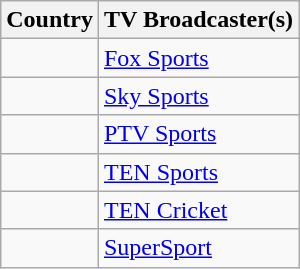<table class="wikitable">
<tr>
<th>Country</th>
<th>TV Broadcaster(s)</th>
</tr>
<tr>
<td></td>
<td><a href='#'>Fox Sports</a></td>
</tr>
<tr>
<td></td>
<td><a href='#'>Sky Sports</a></td>
</tr>
<tr>
<td></td>
<td><a href='#'>PTV Sports</a></td>
</tr>
<tr>
<td></td>
<td><a href='#'>TEN Sports</a></td>
</tr>
<tr>
<td></td>
<td><a href='#'>TEN Cricket</a></td>
</tr>
<tr>
<td></td>
<td><a href='#'>SuperSport</a></td>
</tr>
</table>
